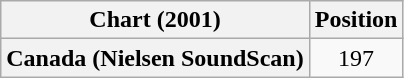<table class="wikitable plainrowheaders" style="text-align:center">
<tr>
<th scope="col">Chart (2001)</th>
<th scope="col">Position</th>
</tr>
<tr>
<th scope="row">Canada (Nielsen SoundScan)</th>
<td>197</td>
</tr>
</table>
